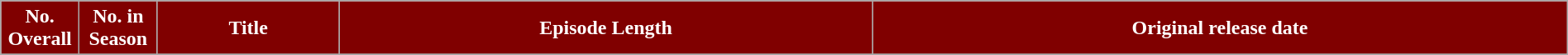<table class="wikitable plainrowheaders" width="100%" style="margin-right: 0;">
<tr>
<th width="5%" style="background-color: #800000; color:#FFFFFF;">No. Overall</th>
<th width="5%" style="background-color: #800000; color:#FFFFFF;">No. in Season</th>
<th style="background-color: #800000; color:#FFFFFF;">Title</th>
<th style="background-color: #800000; color:#FFFFFF;">Episode Length</th>
<th style="background-color: #800000; color:#FFFFFF;">Original release date</th>
</tr>
<tr>
</tr>
</table>
